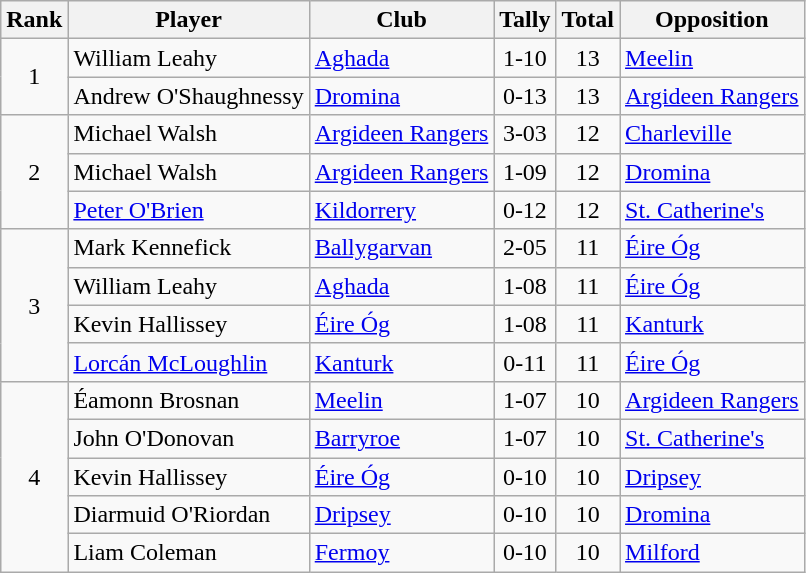<table class="wikitable">
<tr>
<th>Rank</th>
<th>Player</th>
<th>Club</th>
<th>Tally</th>
<th>Total</th>
<th>Opposition</th>
</tr>
<tr>
<td rowspan="2" style="text-align:center;">1</td>
<td>William Leahy</td>
<td><a href='#'>Aghada</a></td>
<td align=center>1-10</td>
<td align=center>13</td>
<td><a href='#'>Meelin</a></td>
</tr>
<tr>
<td>Andrew O'Shaughnessy</td>
<td><a href='#'>Dromina</a></td>
<td align=center>0-13</td>
<td align=center>13</td>
<td><a href='#'>Argideen Rangers</a></td>
</tr>
<tr>
<td rowspan="3" style="text-align:center;">2</td>
<td>Michael Walsh</td>
<td><a href='#'>Argideen Rangers</a></td>
<td align=center>3-03</td>
<td align=center>12</td>
<td><a href='#'>Charleville</a></td>
</tr>
<tr>
<td>Michael Walsh</td>
<td><a href='#'>Argideen Rangers</a></td>
<td align=center>1-09</td>
<td align=center>12</td>
<td><a href='#'>Dromina</a></td>
</tr>
<tr>
<td><a href='#'>Peter O'Brien</a></td>
<td><a href='#'>Kildorrery</a></td>
<td align=center>0-12</td>
<td align=center>12</td>
<td><a href='#'>St. Catherine's</a></td>
</tr>
<tr>
<td rowspan="4" style="text-align:center;">3</td>
<td>Mark Kennefick</td>
<td><a href='#'>Ballygarvan</a></td>
<td align=center>2-05</td>
<td align=center>11</td>
<td><a href='#'>Éire Óg</a></td>
</tr>
<tr>
<td>William Leahy</td>
<td><a href='#'>Aghada</a></td>
<td align=center>1-08</td>
<td align=center>11</td>
<td><a href='#'>Éire Óg</a></td>
</tr>
<tr>
<td>Kevin Hallissey</td>
<td><a href='#'>Éire Óg</a></td>
<td align=center>1-08</td>
<td align=center>11</td>
<td><a href='#'>Kanturk</a></td>
</tr>
<tr>
<td><a href='#'>Lorcán McLoughlin</a></td>
<td><a href='#'>Kanturk</a></td>
<td align=center>0-11</td>
<td align=center>11</td>
<td><a href='#'>Éire Óg</a></td>
</tr>
<tr>
<td rowspan="5" style="text-align:center;">4</td>
<td>Éamonn Brosnan</td>
<td><a href='#'>Meelin</a></td>
<td align=center>1-07</td>
<td align=center>10</td>
<td><a href='#'>Argideen Rangers</a></td>
</tr>
<tr>
<td>John O'Donovan</td>
<td><a href='#'>Barryroe</a></td>
<td align=center>1-07</td>
<td align=center>10</td>
<td><a href='#'>St. Catherine's</a></td>
</tr>
<tr>
<td>Kevin Hallissey</td>
<td><a href='#'>Éire Óg</a></td>
<td align=center>0-10</td>
<td align=center>10</td>
<td><a href='#'>Dripsey</a></td>
</tr>
<tr>
<td>Diarmuid O'Riordan</td>
<td><a href='#'>Dripsey</a></td>
<td align=center>0-10</td>
<td align=center>10</td>
<td><a href='#'>Dromina</a></td>
</tr>
<tr>
<td>Liam Coleman</td>
<td><a href='#'>Fermoy</a></td>
<td align=center>0-10</td>
<td align=center>10</td>
<td><a href='#'>Milford</a></td>
</tr>
</table>
